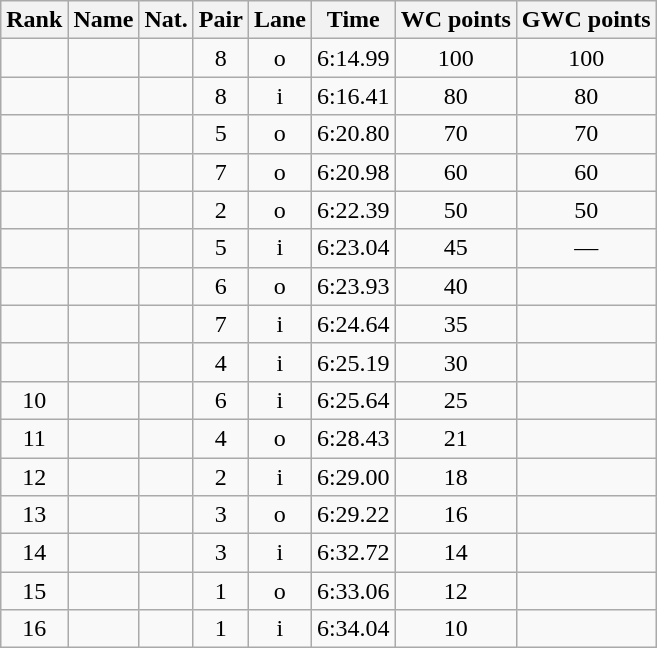<table class="wikitable sortable" style="text-align:center">
<tr>
<th>Rank</th>
<th>Name</th>
<th>Nat.</th>
<th>Pair</th>
<th>Lane</th>
<th>Time</th>
<th>WC points</th>
<th>GWC points</th>
</tr>
<tr>
<td></td>
<td align=left></td>
<td></td>
<td>8</td>
<td>o</td>
<td>6:14.99</td>
<td>100</td>
<td>100</td>
</tr>
<tr>
<td></td>
<td align=left></td>
<td></td>
<td>8</td>
<td>i</td>
<td>6:16.41</td>
<td>80</td>
<td>80</td>
</tr>
<tr>
<td></td>
<td align=left></td>
<td></td>
<td>5</td>
<td>o</td>
<td>6:20.80</td>
<td>70</td>
<td>70</td>
</tr>
<tr>
<td></td>
<td align=left></td>
<td></td>
<td>7</td>
<td>o</td>
<td>6:20.98</td>
<td>60</td>
<td>60</td>
</tr>
<tr>
<td></td>
<td align=left></td>
<td></td>
<td>2</td>
<td>o</td>
<td>6:22.39</td>
<td>50</td>
<td>50</td>
</tr>
<tr>
<td></td>
<td align=left></td>
<td></td>
<td>5</td>
<td>i</td>
<td>6:23.04</td>
<td>45</td>
<td>—</td>
</tr>
<tr>
<td></td>
<td align=left></td>
<td></td>
<td>6</td>
<td>o</td>
<td>6:23.93</td>
<td>40</td>
<td></td>
</tr>
<tr>
<td></td>
<td align=left></td>
<td></td>
<td>7</td>
<td>i</td>
<td>6:24.64</td>
<td>35</td>
<td></td>
</tr>
<tr>
<td></td>
<td align=left></td>
<td></td>
<td>4</td>
<td>i</td>
<td>6:25.19</td>
<td>30</td>
<td></td>
</tr>
<tr>
<td>10</td>
<td align=left></td>
<td></td>
<td>6</td>
<td>i</td>
<td>6:25.64</td>
<td>25</td>
<td></td>
</tr>
<tr>
<td>11</td>
<td align=left></td>
<td></td>
<td>4</td>
<td>o</td>
<td>6:28.43</td>
<td>21</td>
<td></td>
</tr>
<tr>
<td>12</td>
<td align=left></td>
<td></td>
<td>2</td>
<td>i</td>
<td>6:29.00</td>
<td>18</td>
<td></td>
</tr>
<tr>
<td>13</td>
<td align=left></td>
<td></td>
<td>3</td>
<td>o</td>
<td>6:29.22</td>
<td>16</td>
<td></td>
</tr>
<tr>
<td>14</td>
<td align=left></td>
<td></td>
<td>3</td>
<td>i</td>
<td>6:32.72</td>
<td>14</td>
<td></td>
</tr>
<tr>
<td>15</td>
<td align=left></td>
<td></td>
<td>1</td>
<td>o</td>
<td>6:33.06</td>
<td>12</td>
<td></td>
</tr>
<tr>
<td>16</td>
<td align=left></td>
<td></td>
<td>1</td>
<td>i</td>
<td>6:34.04</td>
<td>10</td>
<td></td>
</tr>
</table>
